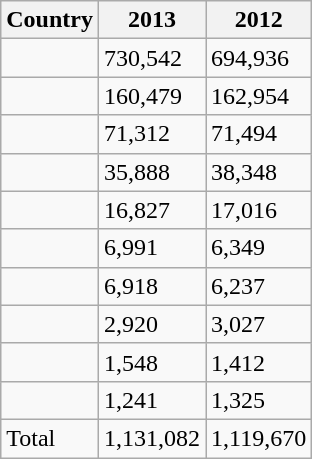<table class="wikitable sortable">
<tr>
<th>Country</th>
<th>2013</th>
<th>2012</th>
</tr>
<tr>
<td></td>
<td>730,542</td>
<td>694,936</td>
</tr>
<tr>
<td></td>
<td>160,479</td>
<td>162,954</td>
</tr>
<tr>
<td></td>
<td>71,312</td>
<td>71,494</td>
</tr>
<tr>
<td></td>
<td>35,888</td>
<td>38,348</td>
</tr>
<tr>
<td></td>
<td>16,827</td>
<td>17,016</td>
</tr>
<tr>
<td></td>
<td>6,991</td>
<td>6,349</td>
</tr>
<tr>
<td></td>
<td>6,918</td>
<td>6,237</td>
</tr>
<tr>
<td></td>
<td>2,920</td>
<td>3,027</td>
</tr>
<tr>
<td></td>
<td>1,548</td>
<td>1,412</td>
</tr>
<tr>
<td></td>
<td>1,241</td>
<td>1,325</td>
</tr>
<tr>
<td>Total</td>
<td>1,131,082</td>
<td>1,119,670</td>
</tr>
</table>
